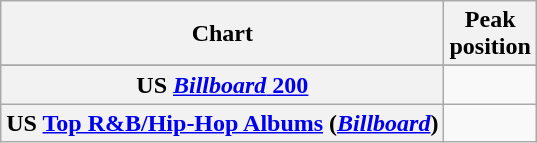<table class="wikitable plainrowheaders">
<tr>
<th>Chart</th>
<th>Peak<br>position</th>
</tr>
<tr>
</tr>
<tr>
</tr>
<tr>
<th scope="row">US <a href='#'><em>Billboard</em> 200</a></th>
<td></td>
</tr>
<tr>
<th scope="row">US <a href='#'>Top R&B/Hip-Hop Albums</a> (<a href='#'><em>Billboard</em></a>)</th>
<td></td>
</tr>
</table>
